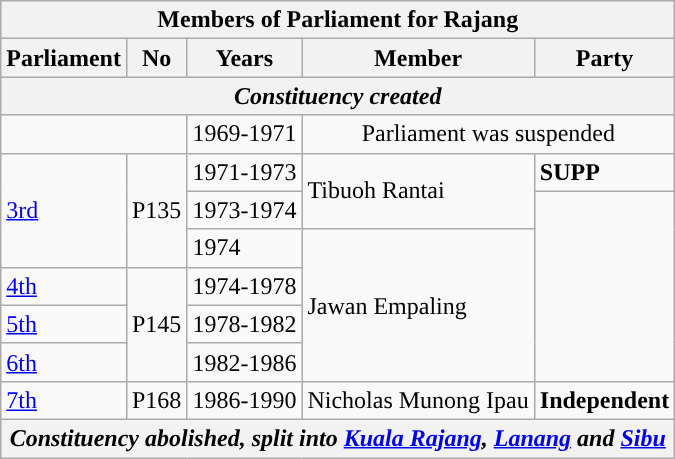<table class=wikitable>
<tr>
<th colspan="5">Members of Parliament for Rajang</th>
</tr>
<tr>
<th>Parliament</th>
<th>No</th>
<th>Years</th>
<th>Member</th>
<th>Party</th>
</tr>
<tr>
<th colspan="5" align="center"><em>Constituency created</em></th>
</tr>
<tr>
<td colspan="2"></td>
<td>1969-1971</td>
<td colspan=2 align=center>Parliament was suspended</td>
</tr>
<tr>
<td rowspan=3><a href='#'>3rd</a></td>
<td rowspan="3">P135</td>
<td>1971-1973</td>
<td rowspan=2>Tibuoh Rantai</td>
<td><strong>SUPP</strong></td>
</tr>
<tr>
<td>1973-1974</td>
<td rowspan=5></td>
</tr>
<tr>
<td>1974</td>
<td rowspan=4>Jawan Empaling</td>
</tr>
<tr>
<td><a href='#'>4th</a></td>
<td rowspan="3">P145</td>
<td>1974-1978</td>
</tr>
<tr>
<td><a href='#'>5th</a></td>
<td>1978-1982</td>
</tr>
<tr>
<td><a href='#'>6th</a></td>
<td>1982-1986</td>
</tr>
<tr>
<td><a href='#'>7th</a></td>
<td>P168</td>
<td>1986-1990</td>
<td>Nicholas Munong Ipau</td>
<td><strong>Independent</strong></td>
</tr>
<tr>
<th colspan="5" align="center"><em>Constituency abolished, split into <a href='#'>Kuala Rajang</a>, <a href='#'>Lanang</a> and <a href='#'>Sibu</a></em></th>
</tr>
</table>
